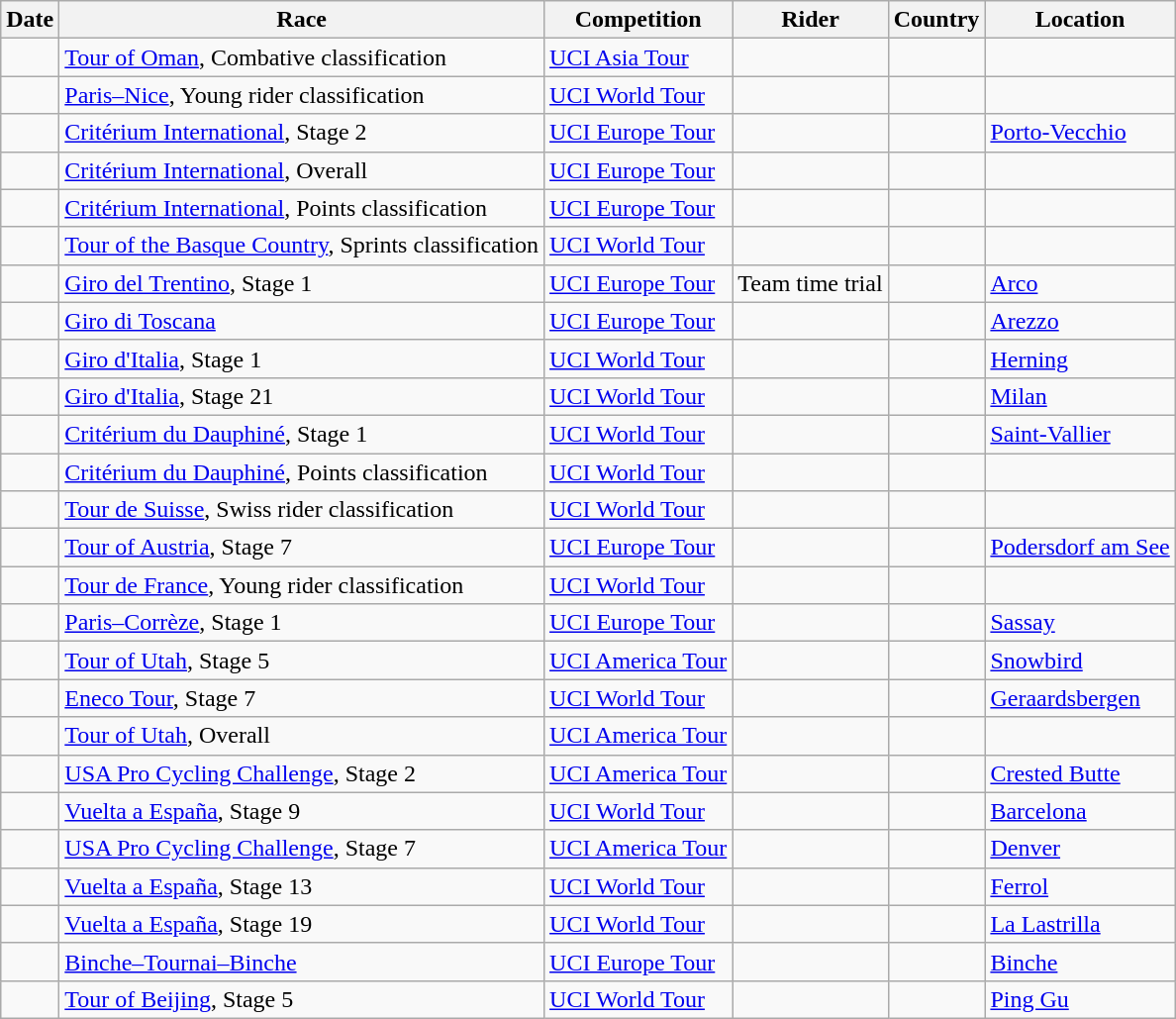<table class="wikitable sortable">
<tr>
<th>Date</th>
<th>Race</th>
<th>Competition</th>
<th>Rider</th>
<th>Country</th>
<th>Location</th>
</tr>
<tr>
<td></td>
<td><a href='#'>Tour of Oman</a>, Combative classification</td>
<td><a href='#'>UCI Asia Tour</a></td>
<td></td>
<td></td>
<td></td>
</tr>
<tr>
<td></td>
<td><a href='#'>Paris–Nice</a>, Young rider classification</td>
<td><a href='#'>UCI World Tour</a></td>
<td></td>
<td></td>
<td></td>
</tr>
<tr>
<td></td>
<td><a href='#'>Critérium International</a>, Stage 2</td>
<td><a href='#'>UCI Europe Tour</a></td>
<td></td>
<td></td>
<td><a href='#'>Porto-Vecchio</a></td>
</tr>
<tr>
<td></td>
<td><a href='#'>Critérium International</a>, Overall</td>
<td><a href='#'>UCI Europe Tour</a></td>
<td></td>
<td></td>
<td></td>
</tr>
<tr>
<td></td>
<td><a href='#'>Critérium International</a>, Points classification</td>
<td><a href='#'>UCI Europe Tour</a></td>
<td></td>
<td></td>
<td></td>
</tr>
<tr>
<td></td>
<td><a href='#'>Tour of the Basque Country</a>, Sprints classification</td>
<td><a href='#'>UCI World Tour</a></td>
<td></td>
<td></td>
<td></td>
</tr>
<tr>
<td></td>
<td><a href='#'>Giro del Trentino</a>, Stage 1</td>
<td><a href='#'>UCI Europe Tour</a></td>
<td>Team time trial</td>
<td></td>
<td><a href='#'>Arco</a></td>
</tr>
<tr>
<td></td>
<td><a href='#'>Giro di Toscana</a></td>
<td><a href='#'>UCI Europe Tour</a></td>
<td></td>
<td></td>
<td><a href='#'>Arezzo</a></td>
</tr>
<tr>
<td></td>
<td><a href='#'>Giro d'Italia</a>, Stage 1</td>
<td><a href='#'>UCI World Tour</a></td>
<td></td>
<td></td>
<td><a href='#'>Herning</a></td>
</tr>
<tr>
<td></td>
<td><a href='#'>Giro d'Italia</a>, Stage 21</td>
<td><a href='#'>UCI World Tour</a></td>
<td></td>
<td></td>
<td><a href='#'>Milan</a></td>
</tr>
<tr>
<td></td>
<td><a href='#'>Critérium du Dauphiné</a>, Stage 1</td>
<td><a href='#'>UCI World Tour</a></td>
<td></td>
<td></td>
<td><a href='#'>Saint-Vallier</a></td>
</tr>
<tr>
<td></td>
<td><a href='#'>Critérium du Dauphiné</a>, Points classification</td>
<td><a href='#'>UCI World Tour</a></td>
<td></td>
<td></td>
<td></td>
</tr>
<tr>
<td></td>
<td><a href='#'>Tour de Suisse</a>, Swiss rider classification</td>
<td><a href='#'>UCI World Tour</a></td>
<td></td>
<td></td>
<td></td>
</tr>
<tr>
<td></td>
<td><a href='#'>Tour of Austria</a>, Stage 7</td>
<td><a href='#'>UCI Europe Tour</a></td>
<td></td>
<td></td>
<td><a href='#'>Podersdorf am See</a></td>
</tr>
<tr>
<td></td>
<td><a href='#'>Tour de France</a>, Young rider classification</td>
<td><a href='#'>UCI World Tour</a></td>
<td></td>
<td></td>
<td></td>
</tr>
<tr>
<td></td>
<td><a href='#'>Paris–Corrèze</a>, Stage 1</td>
<td><a href='#'>UCI Europe Tour</a></td>
<td></td>
<td></td>
<td><a href='#'>Sassay</a></td>
</tr>
<tr>
<td></td>
<td><a href='#'>Tour of Utah</a>, Stage 5</td>
<td><a href='#'>UCI America Tour</a></td>
<td></td>
<td></td>
<td><a href='#'>Snowbird</a></td>
</tr>
<tr>
<td></td>
<td><a href='#'>Eneco Tour</a>, Stage 7</td>
<td><a href='#'>UCI World Tour</a></td>
<td></td>
<td></td>
<td><a href='#'>Geraardsbergen</a></td>
</tr>
<tr>
<td></td>
<td><a href='#'>Tour of Utah</a>, Overall</td>
<td><a href='#'>UCI America Tour</a></td>
<td></td>
<td></td>
<td></td>
</tr>
<tr>
<td></td>
<td><a href='#'>USA Pro Cycling Challenge</a>, Stage 2</td>
<td><a href='#'>UCI America Tour</a></td>
<td></td>
<td></td>
<td><a href='#'>Crested Butte</a></td>
</tr>
<tr>
<td></td>
<td><a href='#'>Vuelta a España</a>, Stage 9</td>
<td><a href='#'>UCI World Tour</a></td>
<td></td>
<td></td>
<td><a href='#'>Barcelona</a></td>
</tr>
<tr>
<td></td>
<td><a href='#'>USA Pro Cycling Challenge</a>, Stage 7</td>
<td><a href='#'>UCI America Tour</a></td>
<td></td>
<td></td>
<td><a href='#'>Denver</a></td>
</tr>
<tr>
<td></td>
<td><a href='#'>Vuelta a España</a>, Stage 13</td>
<td><a href='#'>UCI World Tour</a></td>
<td></td>
<td></td>
<td><a href='#'>Ferrol</a></td>
</tr>
<tr>
<td></td>
<td><a href='#'>Vuelta a España</a>, Stage 19</td>
<td><a href='#'>UCI World Tour</a></td>
<td></td>
<td></td>
<td><a href='#'>La Lastrilla</a></td>
</tr>
<tr>
<td></td>
<td><a href='#'>Binche–Tournai–Binche</a></td>
<td><a href='#'>UCI Europe Tour</a></td>
<td></td>
<td></td>
<td><a href='#'>Binche</a></td>
</tr>
<tr>
<td></td>
<td><a href='#'>Tour of Beijing</a>, Stage 5</td>
<td><a href='#'>UCI World Tour</a></td>
<td></td>
<td></td>
<td><a href='#'>Ping Gu</a></td>
</tr>
</table>
